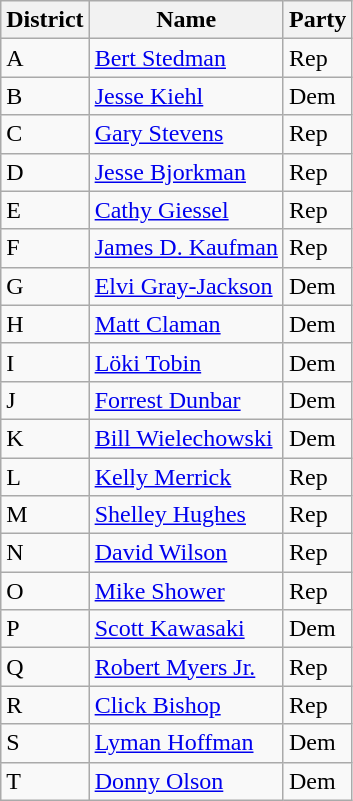<table class="wikitable sortable mw-collapsible">
<tr>
<th>District</th>
<th>Name</th>
<th>Party</th>
</tr>
<tr>
<td>A</td>
<td><a href='#'>Bert Stedman</a></td>
<td>Rep</td>
</tr>
<tr>
<td>B</td>
<td><a href='#'>Jesse Kiehl</a></td>
<td>Dem</td>
</tr>
<tr>
<td>C</td>
<td><a href='#'>Gary Stevens</a></td>
<td>Rep</td>
</tr>
<tr>
<td>D</td>
<td><a href='#'>Jesse Bjorkman</a></td>
<td>Rep</td>
</tr>
<tr>
<td>E</td>
<td><a href='#'>Cathy Giessel</a></td>
<td>Rep</td>
</tr>
<tr>
<td>F</td>
<td><a href='#'>James D. Kaufman</a></td>
<td>Rep</td>
</tr>
<tr>
<td>G</td>
<td><a href='#'>Elvi Gray-Jackson</a></td>
<td>Dem</td>
</tr>
<tr>
<td>H</td>
<td><a href='#'>Matt Claman</a></td>
<td>Dem</td>
</tr>
<tr>
<td>I</td>
<td><a href='#'>Löki Tobin</a></td>
<td>Dem</td>
</tr>
<tr>
<td>J</td>
<td><a href='#'>Forrest Dunbar</a></td>
<td>Dem</td>
</tr>
<tr>
<td>K</td>
<td><a href='#'>Bill Wielechowski</a></td>
<td>Dem</td>
</tr>
<tr>
<td>L</td>
<td><a href='#'>Kelly Merrick</a></td>
<td>Rep</td>
</tr>
<tr>
<td>M</td>
<td><a href='#'>Shelley Hughes</a></td>
<td>Rep</td>
</tr>
<tr>
<td>N</td>
<td><a href='#'>David Wilson</a></td>
<td>Rep</td>
</tr>
<tr>
<td>O</td>
<td><a href='#'>Mike Shower</a></td>
<td>Rep</td>
</tr>
<tr>
<td>P</td>
<td><a href='#'>Scott Kawasaki</a></td>
<td>Dem</td>
</tr>
<tr>
<td>Q</td>
<td><a href='#'>Robert Myers Jr.</a></td>
<td>Rep</td>
</tr>
<tr>
<td>R</td>
<td><a href='#'>Click Bishop</a></td>
<td>Rep</td>
</tr>
<tr>
<td>S</td>
<td><a href='#'>Lyman Hoffman</a></td>
<td>Dem</td>
</tr>
<tr>
<td>T</td>
<td><a href='#'>Donny Olson</a></td>
<td>Dem</td>
</tr>
</table>
